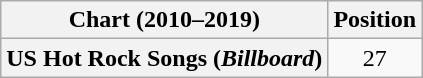<table class="wikitable plainrowheaders" style="text-align:center">
<tr>
<th scope="col">Chart (2010–2019)</th>
<th scope="col">Position</th>
</tr>
<tr>
<th scope="row">US Hot Rock Songs (<em>Billboard</em>)</th>
<td>27</td>
</tr>
</table>
